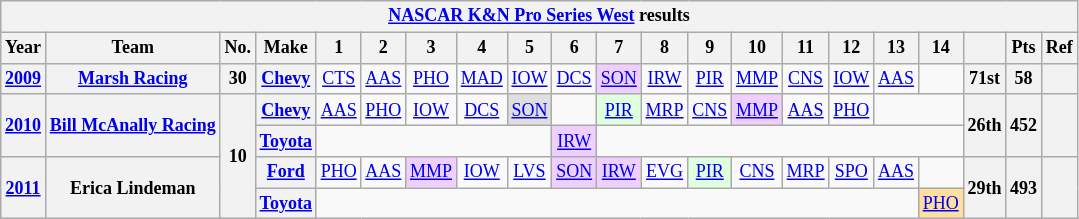<table class="wikitable" style="text-align:center; font-size:75%">
<tr>
<th colspan=23><a href='#'>NASCAR K&N Pro Series West</a> results</th>
</tr>
<tr>
<th>Year</th>
<th>Team</th>
<th>No.</th>
<th>Make</th>
<th>1</th>
<th>2</th>
<th>3</th>
<th>4</th>
<th>5</th>
<th>6</th>
<th>7</th>
<th>8</th>
<th>9</th>
<th>10</th>
<th>11</th>
<th>12</th>
<th>13</th>
<th>14</th>
<th></th>
<th>Pts</th>
<th>Ref</th>
</tr>
<tr>
<th><a href='#'>2009</a></th>
<th><a href='#'>Marsh Racing</a></th>
<th>30</th>
<th><a href='#'>Chevy</a></th>
<td><a href='#'>CTS</a></td>
<td><a href='#'>AAS</a></td>
<td><a href='#'>PHO</a></td>
<td><a href='#'>MAD</a></td>
<td><a href='#'>IOW</a></td>
<td><a href='#'>DCS</a></td>
<td style="background:#EFCFFF;"><a href='#'>SON</a><br></td>
<td><a href='#'>IRW</a></td>
<td><a href='#'>PIR</a></td>
<td><a href='#'>MMP</a></td>
<td><a href='#'>CNS</a></td>
<td><a href='#'>IOW</a></td>
<td><a href='#'>AAS</a></td>
<td></td>
<th>71st</th>
<th>58</th>
<th></th>
</tr>
<tr>
<th rowspan=2><a href='#'>2010</a></th>
<th rowspan=2><a href='#'>Bill McAnally Racing</a></th>
<th rowspan=4>10</th>
<th><a href='#'>Chevy</a></th>
<td><a href='#'>AAS</a></td>
<td><a href='#'>PHO</a></td>
<td><a href='#'>IOW</a></td>
<td><a href='#'>DCS</a></td>
<td style="background:#DFDFDF;"><a href='#'>SON</a><br></td>
<td></td>
<td style="background:#DFFFDF;"><a href='#'>PIR</a><br></td>
<td><a href='#'>MRP</a></td>
<td><a href='#'>CNS</a></td>
<td style="background:#EFCFFF;"><a href='#'>MMP</a><br></td>
<td><a href='#'>AAS</a></td>
<td><a href='#'>PHO</a></td>
<td colspan=2></td>
<th rowspan=2>26th</th>
<th rowspan=2>452</th>
<th rowspan=2></th>
</tr>
<tr>
<th><a href='#'>Toyota</a></th>
<td colspan=5></td>
<td style="background:#EFCFFF;"><a href='#'>IRW</a><br></td>
<td colspan=8></td>
</tr>
<tr>
<th rowspan=2><a href='#'>2011</a></th>
<th rowspan=2>Erica Lindeman</th>
<th><a href='#'>Ford</a></th>
<td><a href='#'>PHO</a></td>
<td><a href='#'>AAS</a></td>
<td style="background:#EFCFFF;"><a href='#'>MMP</a><br></td>
<td><a href='#'>IOW</a></td>
<td><a href='#'>LVS</a></td>
<td style="background:#EFCFFF;"><a href='#'>SON</a><br></td>
<td style="background:#EFCFFF;"><a href='#'>IRW</a><br></td>
<td><a href='#'>EVG</a></td>
<td style="background:#DFFFDF;"><a href='#'>PIR</a><br></td>
<td><a href='#'>CNS</a></td>
<td><a href='#'>MRP</a></td>
<td><a href='#'>SPO</a></td>
<td><a href='#'>AAS</a></td>
<td></td>
<th rowspan=2>29th</th>
<th rowspan=2>493</th>
<th rowspan=2></th>
</tr>
<tr>
<th><a href='#'>Toyota</a></th>
<td colspan=13></td>
<td style="background:#FFDF9F;"><a href='#'>PHO</a><br></td>
</tr>
</table>
